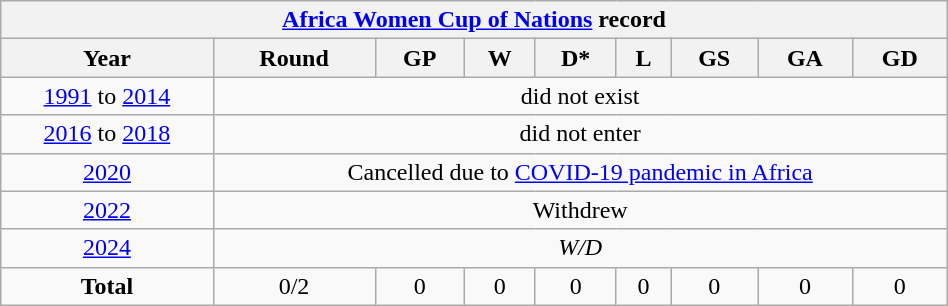<table class="wikitable" style="text-align: center; width:50%;">
<tr>
<th colspan="9"><a href='#'>Africa Women Cup of Nations</a> record</th>
</tr>
<tr>
<th>Year</th>
<th>Round</th>
<th>GP</th>
<th>W</th>
<th>D*</th>
<th>L</th>
<th>GS</th>
<th>GA</th>
<th>GD</th>
</tr>
<tr>
<td><a href='#'>1991</a> to  <a href='#'>2014</a></td>
<td colspan=8>did not exist</td>
</tr>
<tr>
<td> <a href='#'>2016</a> to  <a href='#'>2018</a></td>
<td colspan=8>did not enter</td>
</tr>
<tr>
<td><a href='#'>2020</a></td>
<td colspan=8>Cancelled due to <a href='#'>COVID-19 pandemic in Africa</a></td>
</tr>
<tr>
<td> <a href='#'>2022</a></td>
<td colspan=8>Withdrew</td>
</tr>
<tr>
<td> <a href='#'>2024</a></td>
<td colspan=8><em>W/D</em></td>
</tr>
<tr>
<td><strong>Total</strong></td>
<td>0/2</td>
<td>0</td>
<td>0</td>
<td>0</td>
<td>0</td>
<td>0</td>
<td>0</td>
<td>0</td>
</tr>
</table>
